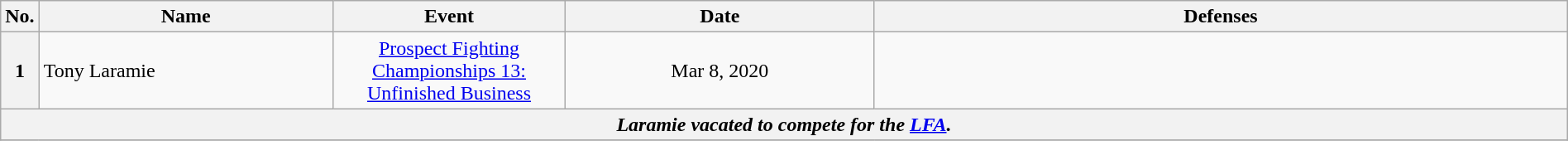<table class="wikitable" width=100%>
<tr>
<th width=1%>No.</th>
<th width=19%>Name</th>
<th width=15%>Event</th>
<th width=20%>Date</th>
<th width=45%>Defenses</th>
</tr>
<tr>
<th>1</th>
<td> Tony Laramie <br></td>
<td align=center><a href='#'>Prospect Fighting Championships 13: Unfinished Business</a> <br></td>
<td align=center>Mar 8, 2020</td>
<td></td>
</tr>
<tr>
<th colspan=6 align=center><em>Laramie vacated to compete for the <a href='#'>LFA</a>.</em></th>
</tr>
<tr>
</tr>
</table>
